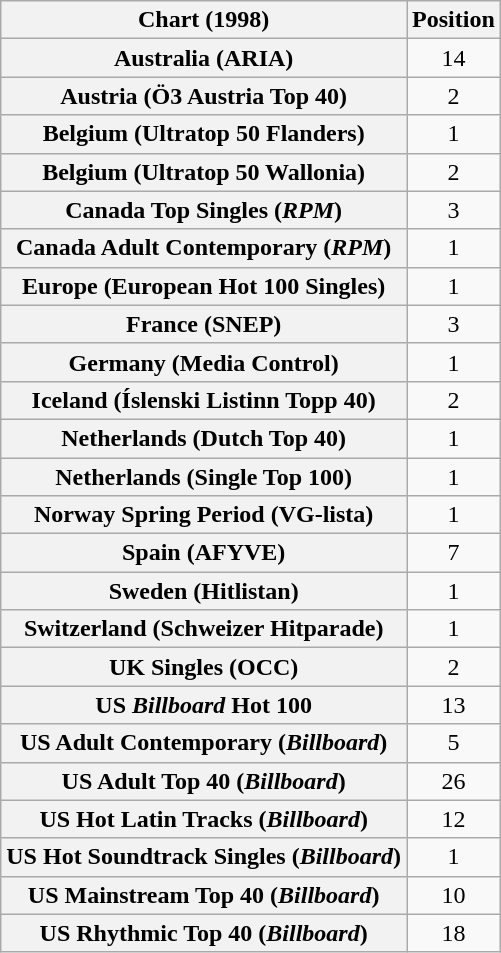<table class="wikitable sortable plainrowheaders" style="text-align:center">
<tr>
<th scope="col">Chart (1998)</th>
<th scope="col">Position</th>
</tr>
<tr>
<th scope="row">Australia (ARIA)</th>
<td>14</td>
</tr>
<tr>
<th scope="row">Austria (Ö3 Austria Top 40)</th>
<td>2</td>
</tr>
<tr>
<th scope="row">Belgium (Ultratop 50 Flanders)</th>
<td>1</td>
</tr>
<tr>
<th scope="row">Belgium (Ultratop 50 Wallonia)</th>
<td>2</td>
</tr>
<tr>
<th scope="row">Canada Top Singles (<em>RPM</em>)</th>
<td>3</td>
</tr>
<tr>
<th scope="row">Canada Adult Contemporary (<em>RPM</em>)</th>
<td>1</td>
</tr>
<tr>
<th scope="row">Europe (European Hot 100 Singles)</th>
<td>1</td>
</tr>
<tr>
<th scope="row">France (SNEP)</th>
<td>3</td>
</tr>
<tr>
<th scope="row">Germany (Media Control)</th>
<td>1</td>
</tr>
<tr>
<th scope="row">Iceland (Íslenski Listinn Topp 40)</th>
<td>2</td>
</tr>
<tr>
<th scope="row">Netherlands (Dutch Top 40)</th>
<td>1</td>
</tr>
<tr>
<th scope="row">Netherlands (Single Top 100)</th>
<td>1</td>
</tr>
<tr>
<th scope="row">Norway Spring Period (VG-lista)</th>
<td>1</td>
</tr>
<tr>
<th scope="row">Spain (AFYVE)</th>
<td>7</td>
</tr>
<tr>
<th scope="row">Sweden (Hitlistan)</th>
<td>1</td>
</tr>
<tr>
<th scope="row">Switzerland (Schweizer Hitparade)</th>
<td>1</td>
</tr>
<tr>
<th scope="row">UK Singles (OCC)</th>
<td>2</td>
</tr>
<tr>
<th scope="row">US <em>Billboard</em> Hot 100</th>
<td>13</td>
</tr>
<tr>
<th scope="row">US Adult Contemporary (<em>Billboard</em>)</th>
<td>5</td>
</tr>
<tr>
<th scope="row">US Adult Top 40 (<em>Billboard</em>)</th>
<td>26</td>
</tr>
<tr>
<th scope="row">US Hot Latin Tracks (<em>Billboard</em>)</th>
<td>12</td>
</tr>
<tr>
<th scope="row">US Hot Soundtrack Singles (<em>Billboard</em>)</th>
<td>1</td>
</tr>
<tr>
<th scope="row">US Mainstream Top 40 (<em>Billboard</em>)</th>
<td>10</td>
</tr>
<tr>
<th scope="row">US Rhythmic Top 40 (<em>Billboard</em>)</th>
<td>18</td>
</tr>
</table>
